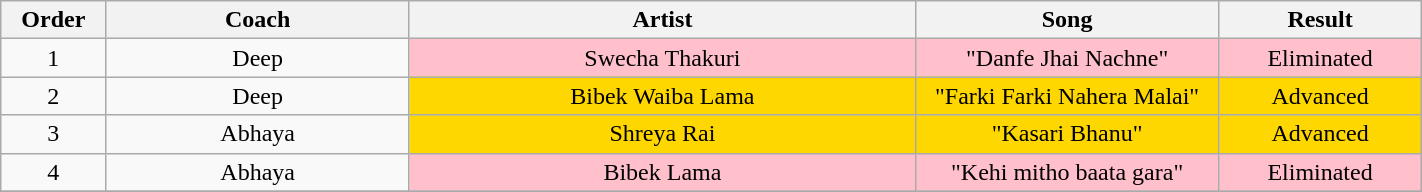<table class="wikitable plainrowheaders" style="text-align:center; width:75%;">
<tr>
<th scope="col" style="width:05%;">Order</th>
<th scope="col" style="width:15%;">Coach</th>
<th scope="col" style="width:25%;">Artist</th>
<th scope="col" style="width:15%;">Song</th>
<th scope="col" style="width:10%;">Result</th>
</tr>
<tr>
<td scope="row">1</td>
<td>Deep</td>
<td style="background:pink">Swecha Thakuri</td>
<td style="background:pink">"Danfe Jhai Nachne"</td>
<td style="background:pink">Eliminated</td>
</tr>
<tr>
<td scope="row">2</td>
<td>Deep</td>
<td style="background:gold">Bibek Waiba Lama</td>
<td style="background:gold">"Farki Farki Nahera Malai"</td>
<td style="background:gold">Advanced</td>
</tr>
<tr>
<td scope="row">3</td>
<td>Abhaya</td>
<td style="background:gold">Shreya Rai</td>
<td style="background:gold">"Kasari Bhanu"</td>
<td style="background:gold">Advanced</td>
</tr>
<tr>
<td scope="row">4</td>
<td>Abhaya</td>
<td style="background:pink">Bibek Lama</td>
<td style="background:pink">"Kehi mitho baata gara"</td>
<td style="background:pink">Eliminated</td>
</tr>
<tr>
</tr>
</table>
